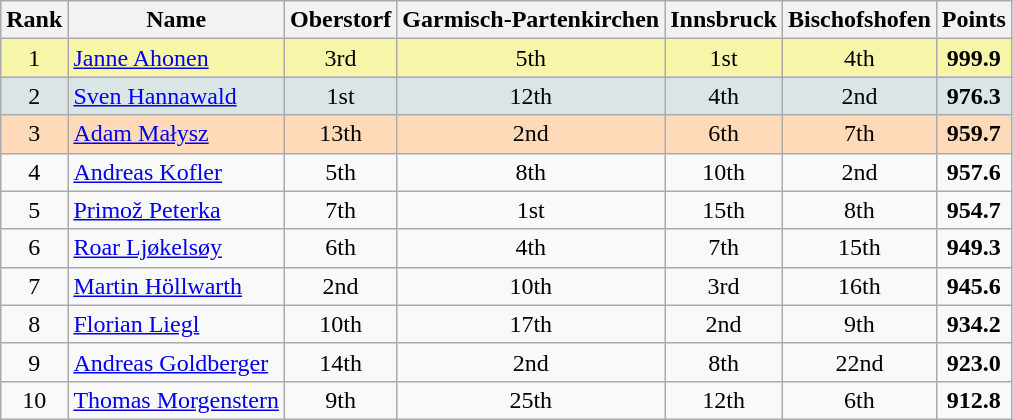<table class="wikitable sortable">
<tr>
<th align=Center>Rank</th>
<th>Name</th>
<th>Oberstorf</th>
<th>Garmisch-Partenkirchen</th>
<th>Innsbruck</th>
<th>Bischofshofen</th>
<th>Points</th>
</tr>
<tr style="background:#F7F6A8">
<td align=center>1</td>
<td> <a href='#'>Janne Ahonen</a></td>
<td align=center>3rd</td>
<td align=center>5th</td>
<td align=center>1st</td>
<td align=center>4th</td>
<td align=center><strong>999.9</strong></td>
</tr>
<tr style="background: #DCE5E5;">
<td align=center>2</td>
<td> <a href='#'>Sven Hannawald</a></td>
<td align=center>1st</td>
<td align=center>12th</td>
<td align=center>4th</td>
<td align=center>2nd</td>
<td align=center><strong>976.3</strong></td>
</tr>
<tr style="background: #FFDAB9;">
<td align=center>3</td>
<td> <a href='#'>Adam Małysz</a></td>
<td align=center>13th</td>
<td align=center>2nd</td>
<td align=center>6th</td>
<td align=center>7th</td>
<td align=center><strong>959.7</strong></td>
</tr>
<tr>
<td align=center>4</td>
<td> <a href='#'>Andreas Kofler</a></td>
<td align=center>5th</td>
<td align=center>8th</td>
<td align=center>10th</td>
<td align=center>2nd</td>
<td align=center><strong>957.6</strong></td>
</tr>
<tr>
<td align=center>5</td>
<td> <a href='#'>Primož Peterka</a></td>
<td align=center>7th</td>
<td align=center>1st</td>
<td align=center>15th</td>
<td align=center>8th</td>
<td align=center><strong>954.7</strong></td>
</tr>
<tr>
<td align=center>6</td>
<td> <a href='#'>Roar Ljøkelsøy</a></td>
<td align=center>6th</td>
<td align=center>4th</td>
<td align=center>7th</td>
<td align=center>15th</td>
<td align=center><strong>949.3</strong></td>
</tr>
<tr>
<td align=center>7</td>
<td> <a href='#'>Martin Höllwarth</a></td>
<td align=center>2nd</td>
<td align=center>10th</td>
<td align=center>3rd</td>
<td align=center>16th</td>
<td align=center><strong>945.6</strong></td>
</tr>
<tr>
<td align=center>8</td>
<td> <a href='#'>Florian Liegl</a></td>
<td align=center>10th</td>
<td align=center>17th</td>
<td align=center>2nd</td>
<td align=center>9th</td>
<td align=center><strong>934.2</strong></td>
</tr>
<tr>
<td align=center>9</td>
<td> <a href='#'>Andreas Goldberger</a></td>
<td align=center>14th</td>
<td align=center>2nd</td>
<td align=center>8th</td>
<td align=center>22nd</td>
<td align=center><strong>923.0</strong></td>
</tr>
<tr>
<td align=center>10</td>
<td> <a href='#'>Thomas Morgenstern</a></td>
<td align=center>9th</td>
<td align=center>25th</td>
<td align=center>12th</td>
<td align=center>6th</td>
<td align=center><strong>912.8</strong></td>
</tr>
</table>
